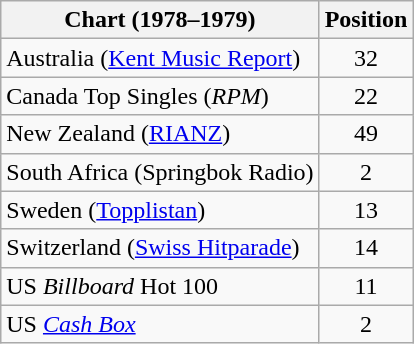<table class="wikitable sortable">
<tr>
<th>Chart (1978–1979)</th>
<th>Position</th>
</tr>
<tr>
<td>Australia (<a href='#'>Kent Music Report</a>)</td>
<td style="text-align:center">32</td>
</tr>
<tr>
<td>Canada Top Singles (<em>RPM</em>)</td>
<td style="text-align:center">22</td>
</tr>
<tr>
<td>New Zealand (<a href='#'>RIANZ</a>)</td>
<td style="text-align:center">49</td>
</tr>
<tr>
<td>South Africa (Springbok Radio)</td>
<td style="text-align:center">2</td>
</tr>
<tr>
<td>Sweden (<a href='#'>Topplistan</a>)</td>
<td style="text-align:center">13</td>
</tr>
<tr>
<td>Switzerland (<a href='#'>Swiss Hitparade</a>)</td>
<td style="text-align:center">14</td>
</tr>
<tr>
<td>US <em>Billboard</em> Hot 100</td>
<td style="text-align:center;">11</td>
</tr>
<tr>
<td>US <em><a href='#'>Cash Box</a></em></td>
<td style="text-align:center">2</td>
</tr>
</table>
